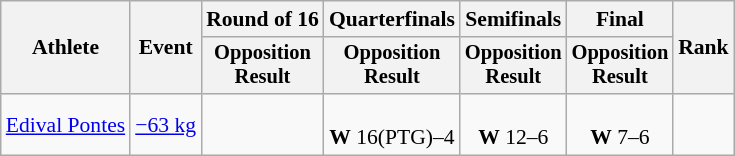<table class="wikitable" style="font-size:90%;">
<tr>
<th rowspan=2>Athlete</th>
<th rowspan=2>Event</th>
<th>Round of 16</th>
<th>Quarterfinals</th>
<th>Semifinals</th>
<th>Final</th>
<th rowspan=2>Rank</th>
</tr>
<tr style="font-size:95%">
<th>Opposition<br>Result</th>
<th>Opposition<br>Result</th>
<th>Opposition<br>Result</th>
<th>Opposition<br>Result</th>
</tr>
<tr align=center>
<td align=left><a href='#'>Edival Pontes</a></td>
<td align=left><a href='#'>−63 kg</a></td>
<td></td>
<td><br><strong>W</strong> 16(PTG)–4</td>
<td><br><strong>W</strong> 12–6</td>
<td><br><strong>W</strong> 7–6</td>
<td></td>
</tr>
</table>
